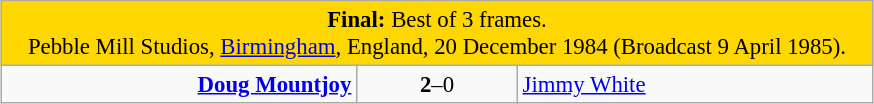<table class="wikitable" style="font-size: 95%; margin: 1em auto 1em auto;">
<tr>
<td colspan="3" align="center" bgcolor="#ffd700"><strong>Final:</strong> Best of 3 frames.<br>Pebble Mill Studios, <a href='#'>Birmingham</a>, England, 20 December 1984 (Broadcast 9 April 1985).</td>
</tr>
<tr>
<td width="230" align="right"><strong><a href='#'>Doug Mountjoy</a></strong> <br></td>
<td width="100" align="center"><strong>2</strong>–0</td>
<td width="230"><a href='#'>Jimmy White</a> <br></td>
</tr>
</table>
